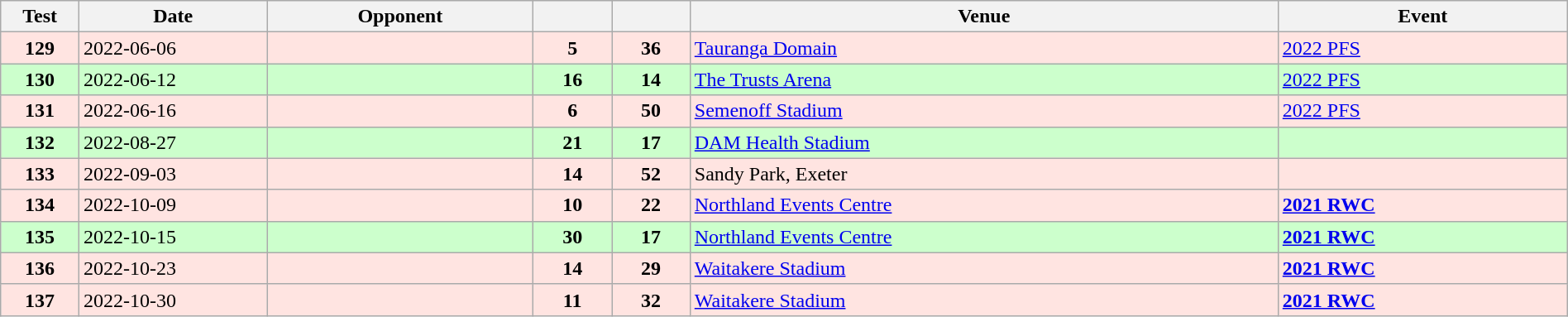<table class="wikitable sortable" style="width:100%">
<tr>
<th style="width:5%">Test</th>
<th style="width:12%">Date</th>
<th style="width:17%">Opponent</th>
<th style="width:5%"></th>
<th style="width:5%"></th>
<th>Venue</th>
<th>Event</th>
</tr>
<tr bgcolor=FFE4E1>
<td align="center"><strong>129</strong></td>
<td>2022-06-06</td>
<td></td>
<td align="center"><strong>5</strong></td>
<td align="center"><strong>36</strong></td>
<td><a href='#'>Tauranga Domain</a></td>
<td><a href='#'>2022 PFS</a></td>
</tr>
<tr bgcolor=#ccffcc>
<td align="center"><strong>130</strong></td>
<td>2022-06-12</td>
<td></td>
<td align="center"><strong>16</strong></td>
<td align="center"><strong>14</strong></td>
<td><a href='#'>The Trusts Arena</a></td>
<td><a href='#'>2022 PFS</a></td>
</tr>
<tr bgcolor=FFE4E1>
<td align="center"><strong>131</strong></td>
<td>2022-06-16</td>
<td></td>
<td align="center"><strong>6</strong></td>
<td align="center"><strong>50</strong></td>
<td><a href='#'>Semenoff Stadium</a></td>
<td><a href='#'>2022 PFS</a></td>
</tr>
<tr bgcolor=#ccffcc>
<td align="center"><strong>132</strong></td>
<td>2022-08-27</td>
<td></td>
<td align="center"><strong>21</strong></td>
<td align="center"><strong>17</strong></td>
<td><a href='#'>DAM Health Stadium</a></td>
<td></td>
</tr>
<tr bgcolor=FFE4E1>
<td align="center"><strong>133</strong></td>
<td>2022-09-03</td>
<td></td>
<td align="center"><strong>14</strong></td>
<td align="center"><strong>52</strong></td>
<td>Sandy Park, Exeter</td>
<td></td>
</tr>
<tr bgcolor=FFE4E1>
<td align="center"><strong>134</strong></td>
<td>2022-10-09</td>
<td></td>
<td align="center"><strong>10</strong></td>
<td align="center"><strong>22</strong></td>
<td><a href='#'>Northland Events Centre</a></td>
<td><a href='#'><strong>2021 RWC</strong></a></td>
</tr>
<tr bgcolor=#ccffcc>
<td align="center"><strong>135</strong></td>
<td>2022-10-15</td>
<td></td>
<td align="center"><strong>30</strong></td>
<td align="center"><strong>17</strong></td>
<td><a href='#'>Northland Events Centre</a></td>
<td><a href='#'><strong>2021 RWC</strong></a></td>
</tr>
<tr bgcolor=FFE4E1>
<td align="center"><strong>136</strong></td>
<td>2022-10-23</td>
<td></td>
<td align="center"><strong>14</strong></td>
<td align="center"><strong>29</strong></td>
<td><a href='#'>Waitakere Stadium</a></td>
<td><a href='#'><strong>2021 RWC</strong></a></td>
</tr>
<tr bgcolor=FFE4E1>
<td align="center"><strong>137</strong></td>
<td>2022-10-30</td>
<td></td>
<td align="center"><strong>11</strong></td>
<td align="center"><strong>32</strong></td>
<td><a href='#'>Waitakere Stadium</a></td>
<td><a href='#'><strong>2021 RWC</strong></a></td>
</tr>
</table>
